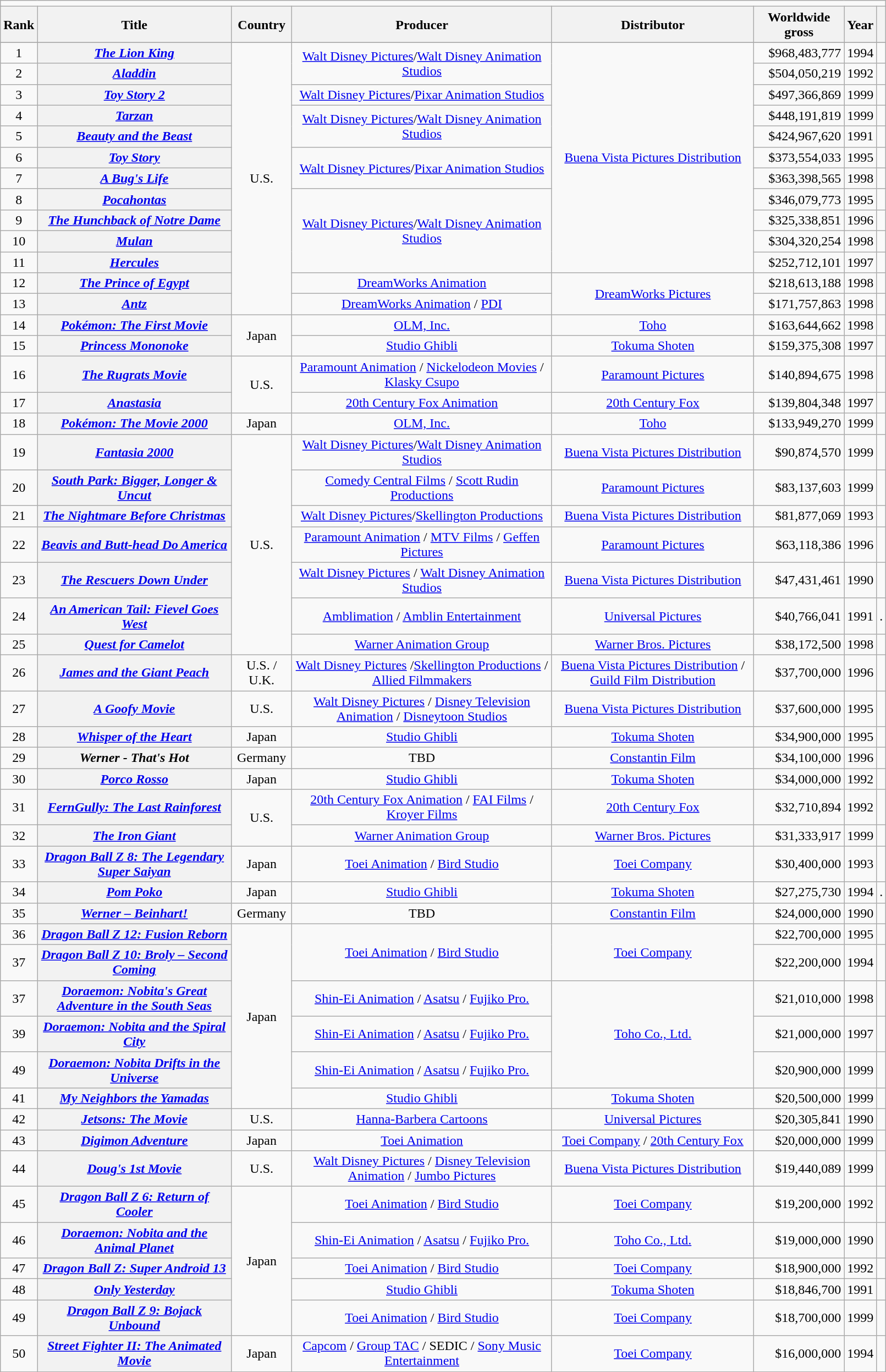<table class="wikitable" style="text-align:center; font-size:100%; width:85%;">
<tr>
<td colspan="8" scope="col"><strong></strong></td>
</tr>
<tr>
<th scope="col">Rank</th>
<th scope="col">Title</th>
<th scope="col">Country</th>
<th scope="col">Producer</th>
<th scope="col">Distributor</th>
<th scope="col">Worldwide gross</th>
<th scope="col">Year</th>
<th scope="col" class="unsortable"></th>
</tr>
<tr>
</tr>
<tr>
<td style="text-align:center;">1</td>
<th scope="row"><em><a href='#'>The Lion King</a></em></th>
<td rowspan="13" style="text-align:center;">U.S.</td>
<td rowspan="2" style="text-align:center;"><a href='#'>Walt Disney Pictures</a>/<a href='#'>Walt Disney Animation Studios</a></td>
<td rowspan="11" style="text-align:center;"><a href='#'>Buena Vista Pictures Distribution</a></td>
<td align="right">$968,483,777</td>
<td style="text-align:center;">1994</td>
<td style="text-align:center;"></td>
</tr>
<tr>
<td style="text-align:center;">2</td>
<th scope="row"><em><a href='#'>Aladdin</a></em></th>
<td align="right">$504,050,219</td>
<td style="text-align:center;">1992</td>
<td style="text-align:center;"></td>
</tr>
<tr>
<td style="text-align:center;">3</td>
<th scope="row"><em><a href='#'>Toy Story 2</a></em></th>
<td style="text-align:center;"><a href='#'>Walt Disney Pictures</a>/<a href='#'>Pixar Animation Studios</a></td>
<td align="right">$497,366,869</td>
<td style="text-align:center;">1999</td>
<td style="text-align:center;"></td>
</tr>
<tr>
<td style="text-align:center;">4</td>
<th scope="row"><em><a href='#'>Tarzan</a></em></th>
<td rowspan="2" style="text-align:center;"><a href='#'>Walt Disney Pictures</a>/<a href='#'>Walt Disney Animation Studios</a></td>
<td align="right">$448,191,819</td>
<td style="text-align:center;">1999</td>
<td style="text-align:center;"></td>
</tr>
<tr>
<td style="text-align:center;">5</td>
<th scope="row"><em><a href='#'>Beauty and the Beast</a></em></th>
<td align="right">$424,967,620</td>
<td style="text-align:center;">1991</td>
<td style="text-align:center;"></td>
</tr>
<tr>
<td style="text-align:center;">6</td>
<th scope="row"><em><a href='#'>Toy Story</a></em></th>
<td rowspan="2" style="text-align:center;"><a href='#'>Walt Disney Pictures</a>/<a href='#'>Pixar Animation Studios</a></td>
<td align="right">$373,554,033</td>
<td style="text-align:center;">1995</td>
<td style="text-align:center;"></td>
</tr>
<tr>
<td style="text-align:center;">7</td>
<th scope="row"><em><a href='#'>A Bug's Life</a></em></th>
<td align="right">$363,398,565</td>
<td style="text-align:center;">1998</td>
<td style="text-align:center;"></td>
</tr>
<tr>
<td style="text-align:center;">8</td>
<th scope="row"><em><a href='#'>Pocahontas</a></em></th>
<td rowspan="4" style="text-align:center;"><a href='#'>Walt Disney Pictures</a>/<a href='#'>Walt Disney Animation Studios</a></td>
<td align="right">$346,079,773</td>
<td style="text-align:center;">1995</td>
<td style="text-align:center;"></td>
</tr>
<tr>
<td style="text-align:center;">9</td>
<th scope="row"><em><a href='#'>The Hunchback of Notre Dame</a></em></th>
<td align="right">$325,338,851</td>
<td style="text-align:center;">1996</td>
<td style="text-align:center;"></td>
</tr>
<tr>
<td style="text-align:center;">10</td>
<th scope="row"><em><a href='#'>Mulan</a></em></th>
<td align="right">$304,320,254</td>
<td style="text-align:center;">1998</td>
<td style="text-align:center;"></td>
</tr>
<tr>
<td style="text-align:center;">11</td>
<th scope="row"><em><a href='#'>Hercules</a></em></th>
<td align="right">$252,712,101</td>
<td style="text-align:center;">1997</td>
<td style="text-align:center;"></td>
</tr>
<tr>
<td style="text-align:center;">12</td>
<th scope="row"><em><a href='#'>The Prince of Egypt</a></em></th>
<td style="text-align:center;"><a href='#'>DreamWorks Animation</a></td>
<td rowspan="2" style="text-align:center;"><a href='#'>DreamWorks Pictures</a></td>
<td align="right">$218,613,188</td>
<td style="text-align:center;">1998</td>
<td style="text-align:center;"></td>
</tr>
<tr>
<td style="text-align:center;">13</td>
<th scope="row"><em><a href='#'>Antz</a></em></th>
<td style="text-align:center;"><a href='#'>DreamWorks Animation</a> / <a href='#'>PDI</a></td>
<td align="right">$171,757,863</td>
<td style="text-align:center;">1998</td>
<td style="text-align:center;"></td>
</tr>
<tr>
<td style="text-align:center;">14</td>
<th scope="row"><em><a href='#'>Pokémon: The First Movie</a></em></th>
<td rowspan="2" style="text-align:center;">Japan</td>
<td style="text-align:center;"><a href='#'>OLM, Inc.</a></td>
<td style="text-align:center;"><a href='#'>Toho</a></td>
<td align="right">$163,644,662</td>
<td style="text-align:center;">1998</td>
<td style="text-align:center;"></td>
</tr>
<tr>
<td style="text-align:center;">15</td>
<th scope="row"><em><a href='#'>Princess Mononoke</a></em></th>
<td style="text-align:center;"><a href='#'>Studio Ghibli</a></td>
<td style="text-align:center;"><a href='#'>Tokuma Shoten</a></td>
<td align="right">$159,375,308</td>
<td style="text-align:center;">1997</td>
<td style="text-align:center;"></td>
</tr>
<tr>
<td style="text-align:center;">16</td>
<th scope="row"><em><a href='#'>The Rugrats Movie</a></em></th>
<td rowspan="2" style="text-align:center;">U.S.</td>
<td style="text-align:center;"><a href='#'>Paramount Animation</a> / <a href='#'>Nickelodeon Movies</a> / <a href='#'>Klasky Csupo</a></td>
<td style="text-align:center;"><a href='#'>Paramount Pictures</a></td>
<td align="right">$140,894,675</td>
<td style="text-align:center;">1998</td>
<td style="text-align:center;"></td>
</tr>
<tr>
<td style="text-align:center;">17</td>
<th scope="row"><em><a href='#'>Anastasia</a></em></th>
<td style="text-align:center;"><a href='#'>20th Century Fox Animation</a></td>
<td style="text-align:center;"><a href='#'>20th Century Fox</a></td>
<td align="right">$139,804,348</td>
<td style="text-align:center;">1997</td>
<td style="text-align:center;"></td>
</tr>
<tr>
<td style="text-align:center;">18</td>
<th scope="row"><em><a href='#'>Pokémon: The Movie 2000</a></em></th>
<td style="text-align:center;">Japan</td>
<td style="text-align:center;"><a href='#'>OLM, Inc.</a></td>
<td style="text-align:center;"><a href='#'>Toho</a></td>
<td align="right">$133,949,270</td>
<td style="text-align:center;">1999</td>
<td style="text-align:center;"></td>
</tr>
<tr>
<td style="text-align:center;">19</td>
<th scope="row"><em><a href='#'>Fantasia 2000</a></em></th>
<td rowspan="7" style="text-align:center;">U.S.</td>
<td style="text-align:center;"><a href='#'>Walt Disney Pictures</a>/<a href='#'>Walt Disney Animation Studios</a></td>
<td style="text-align:center;"><a href='#'>Buena Vista Pictures Distribution</a></td>
<td align="right">$90,874,570</td>
<td style="text-align:center;">1999</td>
<td style="text-align:center;"></td>
</tr>
<tr>
<td style="text-align:center;">20</td>
<th scope="row"><em><a href='#'>South Park: Bigger, Longer & Uncut</a></em></th>
<td style="text-align:center;"><a href='#'>Comedy Central Films</a> / <a href='#'>Scott Rudin Productions</a></td>
<td style="text-align:center;"><a href='#'>Paramount Pictures</a></td>
<td align="right">$83,137,603</td>
<td style="text-align:center;">1999</td>
<td style="text-align:center;"></td>
</tr>
<tr>
<td style="text-align:center;">21</td>
<th scope="row"><em><a href='#'>The Nightmare Before Christmas</a></em></th>
<td style="text-align:center;"><a href='#'>Walt Disney Pictures</a>/<a href='#'>Skellington Productions</a></td>
<td style="text-align:center;"><a href='#'>Buena Vista Pictures Distribution</a></td>
<td align="right">$81,877,069</td>
<td style="text-align:center;">1993</td>
<td style="text-align:center;"></td>
</tr>
<tr>
<td style="text-align:center;">22</td>
<th scope="row"><em><a href='#'>Beavis and Butt-head Do America</a></em></th>
<td style="text-align:center;"><a href='#'>Paramount Animation</a> / <a href='#'>MTV Films</a> / <a href='#'>Geffen Pictures</a></td>
<td style="text-align:center;"><a href='#'>Paramount Pictures</a></td>
<td align="right">$63,118,386</td>
<td style="text-align:center;">1996</td>
<td style="text-align:center;"></td>
</tr>
<tr>
<td style="text-align:center;">23</td>
<th scope="row"><em><a href='#'>The Rescuers Down Under</a></em></th>
<td style="text-align:center;"><a href='#'>Walt Disney Pictures</a> / <a href='#'>Walt Disney Animation Studios</a></td>
<td style="text-align:center;"><a href='#'>Buena Vista Pictures Distribution</a></td>
<td align="right">$47,431,461</td>
<td style="text-align:center;">1990</td>
<td style="text-align:center;"></td>
</tr>
<tr>
<td style="text-align:center;">24</td>
<th scope="row"><em><a href='#'>An American Tail: Fievel Goes West</a></em></th>
<td style="text-align:center;"><a href='#'>Amblimation</a> / <a href='#'>Amblin Entertainment</a></td>
<td style="text-align:center;"><a href='#'>Universal Pictures</a></td>
<td align="right">$40,766,041</td>
<td style="text-align:center;">1991</td>
<td style="text-align:center;">.</td>
</tr>
<tr>
<td style="text-align:center;">25</td>
<th scope="row"><em><a href='#'>Quest for Camelot</a></em></th>
<td style="text-align:center;"><a href='#'>Warner Animation Group</a></td>
<td style="text-align:center;"><a href='#'>Warner Bros. Pictures</a></td>
<td align="right">$38,172,500</td>
<td style="text-align:center;">1998</td>
<td style="text-align:center;"></td>
</tr>
<tr>
<td style="text-align:center;">26</td>
<th scope="row"><em><a href='#'>James and the Giant Peach</a></em></th>
<td style="text-align:center;">U.S. / U.K.</td>
<td style="text-align:center;"><a href='#'>Walt Disney Pictures</a> /<a href='#'>Skellington Productions</a> / <a href='#'>Allied Filmmakers</a></td>
<td style="text-align:center;"><a href='#'>Buena Vista Pictures Distribution</a> / <a href='#'>Guild Film Distribution</a></td>
<td align="right">$37,700,000</td>
<td style="text-align:center;">1996</td>
<td style="text-align:center;"></td>
</tr>
<tr>
<td style="text-align:center;">27</td>
<th scope="row"><em><a href='#'>A Goofy Movie</a></em></th>
<td style="text-align:center;">U.S.</td>
<td style="text-align:center;"><a href='#'>Walt Disney Pictures</a> / <a href='#'>Disney Television Animation</a> / <a href='#'>Disneytoon Studios</a></td>
<td style="text-align:center;"><a href='#'>Buena Vista Pictures Distribution</a></td>
<td align="right">$37,600,000</td>
<td style="text-align:center;">1995</td>
<td style="text-align:center;"></td>
</tr>
<tr>
<td style="text-align:center;">28</td>
<th scope="row"><em><a href='#'>Whisper of the Heart</a></em></th>
<td style="text-align:center;">Japan</td>
<td style="text-align:center;"><a href='#'>Studio Ghibli</a></td>
<td style="text-align:center;"><a href='#'>Tokuma Shoten</a></td>
<td align="right">$34,900,000</td>
<td style="text-align:center;">1995</td>
<td style="text-align:center;"></td>
</tr>
<tr>
<td style="text-align:center;">29</td>
<th scope="row"><em>Werner - That's Hot</em></th>
<td style="text-align:center;">Germany</td>
<td style="text-align:center;">TBD</td>
<td style="text-align:center;"><a href='#'>Constantin Film</a></td>
<td align="right">$34,100,000</td>
<td style="text-align:center;">1996</td>
<td style="text-align:center;"></td>
</tr>
<tr>
<td style="text-align:center;">30</td>
<th scope="row"><em><a href='#'>Porco Rosso</a></em></th>
<td style="text-align:center;">Japan</td>
<td style="text-align:center;"><a href='#'>Studio Ghibli</a></td>
<td style="text-align:center;"><a href='#'>Tokuma Shoten</a></td>
<td align="right">$34,000,000</td>
<td style="text-align:center;">1992</td>
<td style="text-align:center;"></td>
</tr>
<tr>
<td style="text-align:center;">31</td>
<th scope="row"><em><a href='#'>FernGully: The Last Rainforest</a></em></th>
<td rowspan="2" style="text-align:center;">U.S.</td>
<td style="text-align:center;"><a href='#'>20th Century Fox Animation</a> / <a href='#'>FAI Films</a> / <a href='#'>Kroyer Films</a></td>
<td style="text-align:center;"><a href='#'>20th Century Fox</a></td>
<td align="right">$32,710,894</td>
<td style="text-align:center;">1992</td>
<td style="text-align:center;"></td>
</tr>
<tr>
<td style="text-align:center;">32</td>
<th scope="row"><em><a href='#'>The Iron Giant</a></em></th>
<td style="text-align:center;"><a href='#'>Warner Animation Group</a></td>
<td style="text-align:center;"><a href='#'>Warner Bros. Pictures</a></td>
<td align="right">$31,333,917</td>
<td style="text-align:center;">1999</td>
<td style="text-align:center;"></td>
</tr>
<tr>
<td style="text-align:center;">33</td>
<th scope="row"><em><a href='#'>Dragon Ball Z 8: The Legendary Super Saiyan</a></em></th>
<td style="text-align:center;">Japan</td>
<td style="text-align:center;"><a href='#'>Toei Animation</a> / <a href='#'>Bird Studio</a></td>
<td style="text-align:center;"><a href='#'>Toei Company</a></td>
<td align="right">$30,400,000</td>
<td style="text-align:center;">1993</td>
<td style="text-align:center;"></td>
</tr>
<tr>
<td style="text-align:center;">34</td>
<th scope="row"><em><a href='#'>Pom Poko</a></em></th>
<td style="text-align:center;">Japan</td>
<td style="text-align:center;"><a href='#'>Studio Ghibli</a></td>
<td style="text-align:center;"><a href='#'>Tokuma Shoten</a></td>
<td align="right">$27,275,730</td>
<td style="text-align:center;">1994</td>
<td style="text-align:center;">.</td>
</tr>
<tr>
<td style="text-align:center;">35</td>
<th scope="row"><em><a href='#'>Werner – Beinhart!</a></em></th>
<td style="text-align:center;">Germany</td>
<td style="text-align:center;">TBD</td>
<td style="text-align:center;"><a href='#'>Constantin Film</a></td>
<td align="right">$24,000,000</td>
<td style="text-align:center;">1990</td>
<td style="text-align:center;"></td>
</tr>
<tr>
<td style="text-align:center;">36</td>
<th scope="row"><em><a href='#'>Dragon Ball Z 12: Fusion Reborn</a></em></th>
<td rowspan="6" style="text-align:center;">Japan</td>
<td rowspan="2" style="text-align:center;"><a href='#'>Toei Animation</a> / <a href='#'>Bird Studio</a></td>
<td rowspan="2" style="text-align:center;"><a href='#'>Toei Company</a></td>
<td align="right">$22,700,000</td>
<td style="text-align:center;">1995</td>
<td style="text-align:center;"></td>
</tr>
<tr>
<td style="text-align:center;">37</td>
<th scope="row"><em><a href='#'>Dragon Ball Z 10: Broly – Second Coming</a></em></th>
<td align="right">$22,200,000</td>
<td style="text-align:center;">1994</td>
<td style="text-align:center;"></td>
</tr>
<tr>
<td style="text-align:center;">37</td>
<th scope="row"><em><a href='#'>Doraemon: Nobita's Great Adventure in the South Seas</a></em></th>
<td style="text-align:center;"><a href='#'>Shin-Ei Animation</a> / <a href='#'>Asatsu</a> / <a href='#'>Fujiko Pro.</a></td>
<td rowspan="3" style="text-align:center;"><a href='#'>Toho Co., Ltd.</a></td>
<td align="right">$21,010,000</td>
<td style="text-align:center;">1998</td>
<td style="text-align:center;"></td>
</tr>
<tr>
<td style="text-align:center;">39</td>
<th scope="row"><em><a href='#'>Doraemon: Nobita and the Spiral City</a></em></th>
<td style="text-align:center;"><a href='#'>Shin-Ei Animation</a> / <a href='#'>Asatsu</a> / <a href='#'>Fujiko Pro.</a></td>
<td align="right">$21,000,000</td>
<td style="text-align:center;">1997</td>
<td style="text-align:center;"></td>
</tr>
<tr>
<td style="text-align:center;">49</td>
<th scope="row"><em><a href='#'>Doraemon: Nobita Drifts in the Universe</a></em></th>
<td style="text-align:center;"><a href='#'>Shin-Ei Animation</a> / <a href='#'>Asatsu</a> / <a href='#'>Fujiko Pro.</a></td>
<td align="right">$20,900,000</td>
<td style="text-align:center;">1999</td>
<td style="text-align:center;"></td>
</tr>
<tr>
<td style="text-align:center;">41</td>
<th scope="row"><em><a href='#'>My Neighbors the Yamadas</a></em></th>
<td style="text-align:center;"><a href='#'>Studio Ghibli</a></td>
<td style="text-align:center;"><a href='#'>Tokuma Shoten</a></td>
<td align="right">$20,500,000</td>
<td style="text-align:center;">1999</td>
<td align="right"></td>
</tr>
<tr>
<td style="text-align:center;">42</td>
<th scope="row"><em><a href='#'>Jetsons: The Movie</a></em></th>
<td style="text-align:center;">U.S.</td>
<td style="text-align:center;"><a href='#'>Hanna-Barbera Cartoons</a></td>
<td style="text-align:center;"><a href='#'>Universal Pictures</a></td>
<td align="right">$20,305,841</td>
<td style="text-align:center;">1990</td>
<td style="text-align:center;"></td>
</tr>
<tr>
<td style="text-align:center;">43</td>
<th scope="row"><em><a href='#'>Digimon Adventure</a></em></th>
<td style="text-align:center;">Japan</td>
<td style="text-align:center;"><a href='#'>Toei Animation</a></td>
<td style="text-align:center;"><a href='#'>Toei Company</a> / <a href='#'>20th Century Fox</a></td>
<td align="right">$20,000,000</td>
<td style="text-align:center;">1999</td>
<td style="text-align:center;"></td>
</tr>
<tr>
<td style="text-align:center;">44</td>
<th scope="row"><em><a href='#'>Doug's 1st Movie</a></em></th>
<td style="text-align:center;">U.S.</td>
<td style="text-align:center;"><a href='#'>Walt Disney Pictures</a> / <a href='#'>Disney Television Animation</a> / <a href='#'>Jumbo Pictures</a></td>
<td style="text-align:center;"><a href='#'>Buena Vista Pictures Distribution</a></td>
<td align="right">$19,440,089</td>
<td style="text-align:center;">1999</td>
<td style="text-align:center;"></td>
</tr>
<tr>
<td style="text-align:center;">45</td>
<th scope="row"><em><a href='#'>Dragon Ball Z 6: Return of Cooler</a></em></th>
<td rowspan="5" style="text-align:center;">Japan</td>
<td style="text-align:center;"><a href='#'>Toei Animation</a> / <a href='#'>Bird Studio</a></td>
<td style="text-align:center;"><a href='#'>Toei Company</a></td>
<td align="right">$19,200,000</td>
<td style="text-align:center;">1992</td>
<td align="right"></td>
</tr>
<tr>
<td style="text-align:center;">46</td>
<th scope="row"><em><a href='#'>Doraemon: Nobita and the Animal Planet</a></em></th>
<td style="text-align:center;"><a href='#'>Shin-Ei Animation</a> / <a href='#'>Asatsu</a> / <a href='#'>Fujiko Pro.</a></td>
<td style="text-align:center;"><a href='#'>Toho Co., Ltd.</a></td>
<td align="right">$19,000,000</td>
<td style="text-align:center;">1990</td>
<td style="text-align:center;"></td>
</tr>
<tr>
<td style="text-align:center;">47</td>
<th scope="row"><em><a href='#'>Dragon Ball Z: Super Android 13</a></em></th>
<td style="text-align:center;"><a href='#'>Toei Animation</a> / <a href='#'>Bird Studio</a></td>
<td style="text-align:center;"><a href='#'>Toei Company</a></td>
<td align="right">$18,900,000</td>
<td style="text-align:center;">1992</td>
<td style="text-align:center;"></td>
</tr>
<tr>
<td style="text-align:center;">48</td>
<th scope="row"><em><a href='#'>Only Yesterday</a></em></th>
<td style="text-align:center;"><a href='#'>Studio Ghibli</a></td>
<td style="text-align:center;"><a href='#'>Tokuma Shoten</a></td>
<td align="right">$18,846,700</td>
<td style="text-align:center;">1991</td>
<td style="text-align:center;"></td>
</tr>
<tr>
<td style="text-align:center;">49</td>
<th scope="row"><em><a href='#'>Dragon Ball Z 9: Bojack Unbound</a></em></th>
<td style="text-align:center;"><a href='#'>Toei Animation</a> / <a href='#'>Bird Studio</a></td>
<td style="text-align:center;"><a href='#'>Toei Company</a></td>
<td align="right">$18,700,000</td>
<td style="text-align:center;">1999</td>
<td style="text-align:center;"></td>
</tr>
<tr>
<td style="text-align:center;">50</td>
<th scope="row"><em><a href='#'>Street Fighter II: The Animated Movie</a></em></th>
<td style="text-align:center;">Japan</td>
<td style="text-align:center;"><a href='#'>Capcom</a> / <a href='#'>Group TAC</a> / SEDIC / <a href='#'>Sony Music Entertainment</a></td>
<td style="text-align:center;"><a href='#'>Toei Company</a></td>
<td align="right">$16,000,000</td>
<td style="text-align:center;">1994</td>
<td style="text-align:center;"></td>
</tr>
</table>
